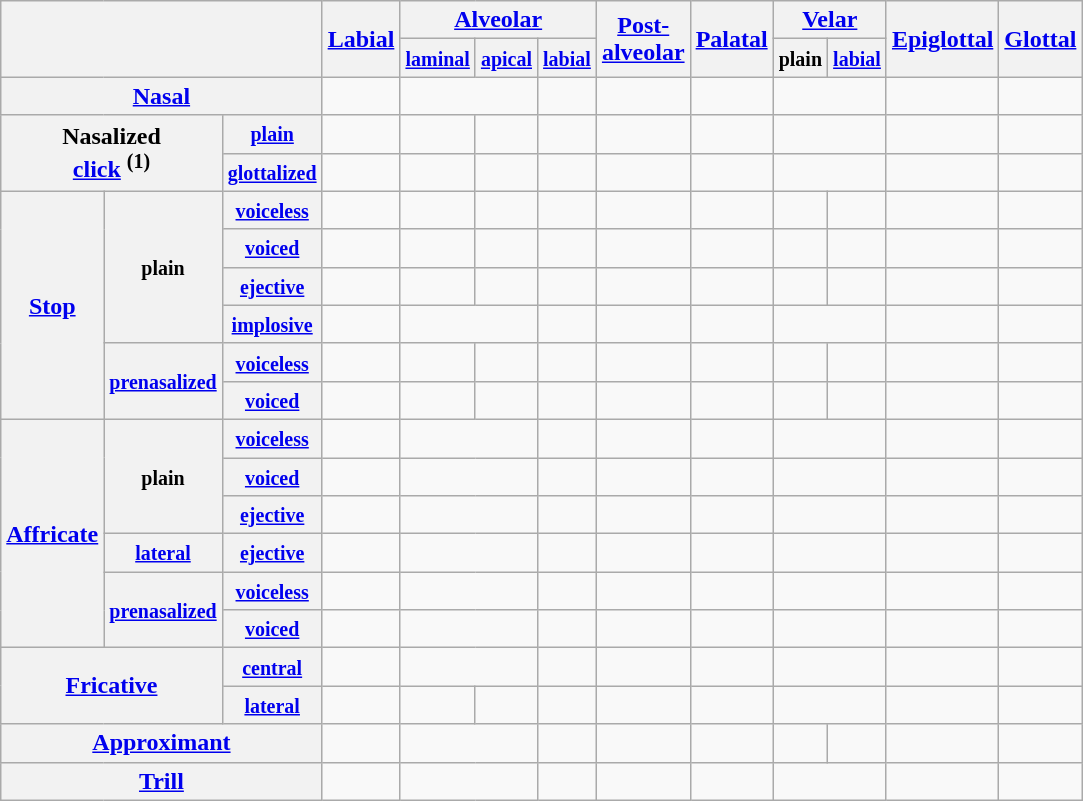<table class="wikitable" style=text-align:center>
<tr>
<th colspan="3" rowspan="2"></th>
<th rowspan="2"><a href='#'>Labial</a></th>
<th colspan="3"><a href='#'>Alveolar</a></th>
<th rowspan="2"><a href='#'>Post-<br>alveolar</a></th>
<th rowspan="2"><a href='#'>Palatal</a></th>
<th colspan="2"><a href='#'>Velar</a></th>
<th rowspan="2"><a href='#'>Epiglottal</a></th>
<th rowspan="2"><a href='#'>Glottal</a></th>
</tr>
<tr>
<th><small><a href='#'>laminal</a></small></th>
<th><small><a href='#'>apical</a></small></th>
<th><small><a href='#'>labial</a></small></th>
<th><small>plain</small></th>
<th><small><a href='#'>labial</a></small></th>
</tr>
<tr>
<th colspan="3"><a href='#'>Nasal</a></th>
<td><strong></strong></td>
<td colspan="2"><strong></strong></td>
<td></td>
<td></td>
<td></td>
<td colspan="2"></td>
<td></td>
<td></td>
</tr>
<tr>
<th colspan="2" rowspan="2">Nasalized<br><a href='#'>click</a> <sup>(1)</sup></th>
<th><small><a href='#'>plain</a></small></th>
<td></td>
<td><strong></strong></td>
<td></td>
<td></td>
<td></td>
<td></td>
<td colspan="2"></td>
<td></td>
<td></td>
</tr>
<tr>
<th><small><a href='#'>glottalized</a></small></th>
<td></td>
<td></td>
<td></td>
<td></td>
<td></td>
<td></td>
<td colspan="2"></td>
<td></td>
<td></td>
</tr>
<tr>
<th rowspan="6"><a href='#'>Stop</a></th>
<th rowspan="4"><small>plain</small></th>
<th><small><a href='#'>voiceless</a></small></th>
<td><strong></strong></td>
<td><strong></strong></td>
<td></td>
<td></td>
<td></td>
<td></td>
<td><strong></strong></td>
<td><strong></strong></td>
<td><strong></strong></td>
<td><strong></strong></td>
</tr>
<tr>
<th><small><a href='#'>voiced</a></small></th>
<td><strong></strong></td>
<td><strong></strong></td>
<td></td>
<td></td>
<td></td>
<td></td>
<td><strong></strong></td>
<td></td>
<td></td>
<td></td>
</tr>
<tr>
<th><small><a href='#'>ejective</a></small></th>
<td><strong></strong></td>
<td><strong></strong></td>
<td></td>
<td></td>
<td></td>
<td></td>
<td><strong></strong></td>
<td></td>
<td></td>
<td></td>
</tr>
<tr>
<th><small><a href='#'>implosive</a></small></th>
<td></td>
<td colspan="2"><strong></strong></td>
<td></td>
<td></td>
<td></td>
<td colspan="2"></td>
<td></td>
<td></td>
</tr>
<tr>
<th rowspan="2"><small><a href='#'>prenasalized</a></small></th>
<th><small><a href='#'>voiceless</a></small></th>
<td></td>
<td></td>
<td></td>
<td></td>
<td></td>
<td></td>
<td></td>
<td></td>
<td></td>
<td></td>
</tr>
<tr>
<th><small><a href='#'>voiced</a></small></th>
<td></td>
<td></td>
<td></td>
<td></td>
<td></td>
<td></td>
<td></td>
<td></td>
<td></td>
<td></td>
</tr>
<tr>
<th rowspan="6"><a href='#'>Affricate</a></th>
<th rowspan="3"><small>plain</small></th>
<th><small><a href='#'>voiceless</a></small></th>
<td></td>
<td colspan="2"></td>
<td></td>
<td></td>
<td></td>
<td colspan="2"></td>
<td></td>
<td></td>
</tr>
<tr>
<th><small><a href='#'>voiced</a></small></th>
<td></td>
<td colspan="2"></td>
<td></td>
<td><strong></strong></td>
<td></td>
<td colspan="2"></td>
<td></td>
<td></td>
</tr>
<tr>
<th><small><a href='#'>ejective</a></small></th>
<td></td>
<td colspan="2"></td>
<td></td>
<td></td>
<td></td>
<td colspan="2"></td>
<td></td>
<td></td>
</tr>
<tr>
<th><small> <a href='#'>lateral</a></small></th>
<th><small><a href='#'>ejective</a></small></th>
<td></td>
<td colspan="2"><strong></strong></td>
<td></td>
<td></td>
<td></td>
<td colspan="2"></td>
<td></td>
<td></td>
</tr>
<tr>
<th rowspan="2"><small><a href='#'>prenasalized</a></small></th>
<th><small><a href='#'>voiceless</a></small></th>
<td></td>
<td colspan="2"></td>
<td></td>
<td></td>
<td></td>
<td colspan="2"></td>
<td></td>
<td></td>
</tr>
<tr>
<th><small><a href='#'>voiced</a></small></th>
<td></td>
<td colspan="2"></td>
<td></td>
<td></td>
<td></td>
<td colspan="2"></td>
<td></td>
<td></td>
</tr>
<tr>
<th rowspan="2" colspan="2"><a href='#'>Fricative</a></th>
<th><small> <a href='#'>central</a></small></th>
<td><strong></strong></td>
<td colspan="2"><strong></strong>   </td>
<td></td>
<td></td>
<td></td>
<td colspan="2"></td>
<td><strong></strong></td>
<td><strong></strong></td>
</tr>
<tr>
<th><small><a href='#'>lateral</a></small></th>
<td></td>
<td></td>
<td><strong></strong></td>
<td></td>
<td></td>
<td></td>
<td colspan="2"></td>
<td></td>
<td></td>
</tr>
<tr>
<th colspan="3"><a href='#'>Approximant</a></th>
<td></td>
<td colspan="2"><strong></strong></td>
<td></td>
<td></td>
<td></td>
<td></td>
<td><strong></strong></td>
<td></td>
<td></td>
</tr>
<tr>
<th colspan="3"><a href='#'>Trill</a></th>
<td></td>
<td colspan="2"><strong></strong></td>
<td></td>
<td></td>
<td></td>
<td colspan="2"></td>
<td></td>
<td></td>
</tr>
</table>
